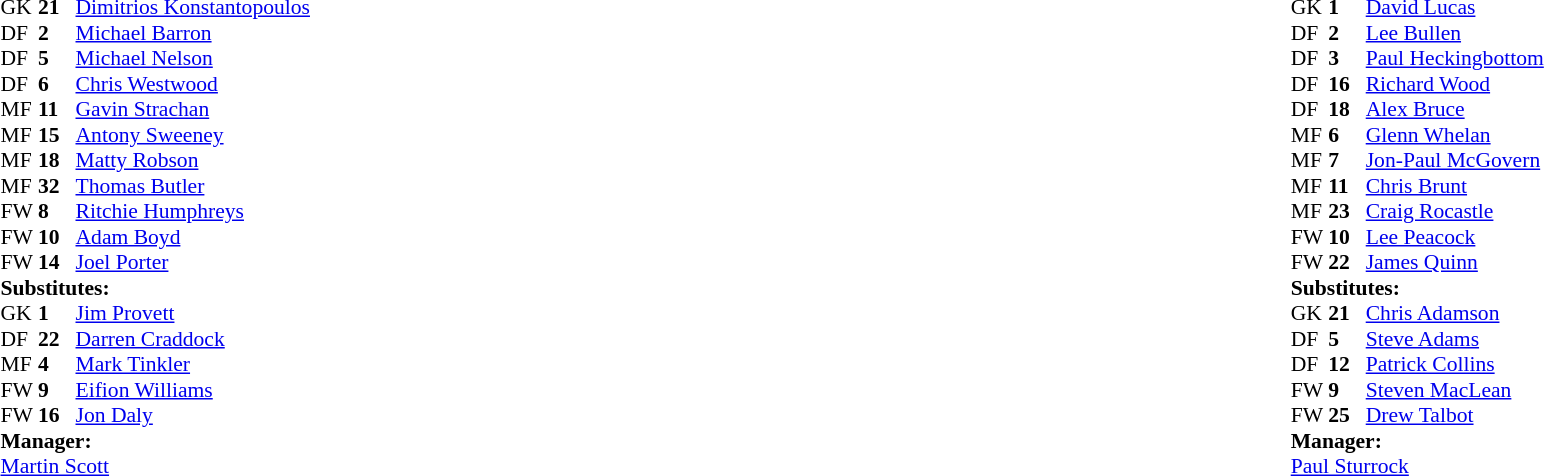<table style="width:100%;">
<tr>
<td style="vertical-align:top; width:50%;"><br><table style="font-size: 90%" cellspacing="0" cellpadding="0">
<tr>
<td colspan="4"></td>
</tr>
<tr>
<th width="25"></th>
<th width="25"></th>
</tr>
<tr>
<td>GK</td>
<td><strong>21</strong></td>
<td><a href='#'>Dimitrios Konstantopoulos</a></td>
</tr>
<tr>
<td>DF</td>
<td><strong>2</strong></td>
<td><a href='#'>Michael Barron</a> </td>
</tr>
<tr>
<td>DF</td>
<td><strong>5</strong></td>
<td><a href='#'>Michael Nelson</a></td>
</tr>
<tr>
<td>DF</td>
<td><strong>6</strong></td>
<td><a href='#'>Chris Westwood</a></td>
<td></td>
</tr>
<tr>
<td>MF</td>
<td><strong>11</strong></td>
<td><a href='#'>Gavin Strachan</a></td>
</tr>
<tr>
<td>MF</td>
<td><strong>15</strong></td>
<td><a href='#'>Antony Sweeney</a></td>
</tr>
<tr>
<td>MF</td>
<td><strong>18</strong></td>
<td><a href='#'>Matty Robson</a></td>
</tr>
<tr>
<td>MF</td>
<td><strong>32</strong></td>
<td><a href='#'>Thomas Butler</a> </td>
</tr>
<tr>
<td>FW</td>
<td><strong>8</strong></td>
<td><a href='#'>Ritchie Humphreys</a></td>
</tr>
<tr>
<td>FW</td>
<td><strong>10</strong></td>
<td><a href='#'>Adam Boyd</a></td>
</tr>
<tr>
<td>FW</td>
<td><strong>14</strong></td>
<td><a href='#'>Joel Porter</a> </td>
</tr>
<tr>
<td colspan=4><strong>Substitutes:</strong></td>
</tr>
<tr>
<td>GK</td>
<td><strong>1</strong></td>
<td><a href='#'>Jim Provett</a></td>
</tr>
<tr>
<td>DF</td>
<td><strong>22</strong></td>
<td><a href='#'>Darren Craddock</a></td>
<td></td>
<td></td>
</tr>
<tr>
<td>MF</td>
<td><strong>4</strong></td>
<td><a href='#'>Mark Tinkler</a></td>
</tr>
<tr>
<td>FW</td>
<td><strong>9</strong></td>
<td><a href='#'>Eifion Williams</a></td>
<td></td>
<td></td>
</tr>
<tr>
<td>FW</td>
<td><strong>16</strong></td>
<td><a href='#'>Jon Daly</a></td>
<td></td>
<td></td>
</tr>
<tr>
<td colspan=4><strong>Manager:</strong></td>
</tr>
<tr>
<td colspan="4"><a href='#'>Martin Scott</a></td>
</tr>
</table>
</td>
<td style="vertical-align:top; width:50%;"><br><table cellspacing="0" cellpadding="0" style="font-size:90%; margin:auto;">
<tr>
<td colspan="4"></td>
</tr>
<tr>
<th width="25"></th>
<th width="25"></th>
</tr>
<tr>
<td>GK</td>
<td><strong>1</strong></td>
<td><a href='#'>David Lucas</a></td>
</tr>
<tr>
<td>DF</td>
<td><strong>2</strong></td>
<td><a href='#'>Lee Bullen</a></td>
</tr>
<tr>
<td>DF</td>
<td><strong>3</strong></td>
<td><a href='#'>Paul Heckingbottom</a></td>
</tr>
<tr>
<td>DF</td>
<td><strong>16</strong></td>
<td><a href='#'>Richard Wood</a></td>
</tr>
<tr>
<td>DF</td>
<td><strong>18</strong></td>
<td><a href='#'>Alex Bruce</a></td>
<td></td>
</tr>
<tr>
<td>MF</td>
<td><strong>6</strong></td>
<td><a href='#'>Glenn Whelan</a></td>
</tr>
<tr>
<td>MF</td>
<td><strong>7</strong></td>
<td><a href='#'>Jon-Paul McGovern</a></td>
</tr>
<tr>
<td>MF</td>
<td><strong>11</strong></td>
<td><a href='#'>Chris Brunt</a></td>
</tr>
<tr>
<td>MF</td>
<td><strong>23</strong></td>
<td><a href='#'>Craig Rocastle</a></td>
</tr>
<tr>
<td>FW</td>
<td><strong>10</strong></td>
<td><a href='#'>Lee Peacock</a> </td>
</tr>
<tr>
<td>FW</td>
<td><strong>22</strong></td>
<td><a href='#'>James Quinn</a> </td>
</tr>
<tr>
<td colspan=4><strong>Substitutes:</strong></td>
</tr>
<tr>
<td>GK</td>
<td><strong>21</strong></td>
<td><a href='#'>Chris Adamson</a></td>
</tr>
<tr>
<td>DF</td>
<td><strong>5</strong></td>
<td><a href='#'>Steve Adams</a></td>
</tr>
<tr>
<td>DF</td>
<td><strong>12</strong></td>
<td><a href='#'>Patrick Collins</a></td>
<td></td>
<td></td>
</tr>
<tr>
<td>FW</td>
<td><strong>9</strong></td>
<td><a href='#'>Steven MacLean</a></td>
<td></td>
<td></td>
</tr>
<tr>
<td>FW</td>
<td><strong>25</strong></td>
<td><a href='#'>Drew Talbot</a></td>
<td></td>
<td></td>
</tr>
<tr>
<td colspan=4><strong>Manager:</strong></td>
</tr>
<tr>
<td colspan="4"><a href='#'>Paul Sturrock</a></td>
</tr>
</table>
</td>
</tr>
</table>
